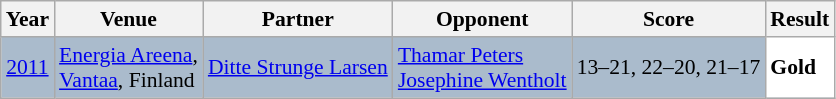<table class="sortable wikitable" style="font-size: 90%;">
<tr>
<th>Year</th>
<th>Venue</th>
<th>Partner</th>
<th>Opponent</th>
<th>Score</th>
<th>Result</th>
</tr>
<tr style="background:#AABBCC">
<td align="center"><a href='#'>2011</a></td>
<td align="left"><a href='#'>Energia Areena</a>,<br><a href='#'>Vantaa</a>, Finland</td>
<td align="left"> <a href='#'>Ditte Strunge Larsen</a></td>
<td align="left"> <a href='#'>Thamar Peters</a><br> <a href='#'>Josephine Wentholt</a></td>
<td align="left">13–21, 22–20, 21–17</td>
<td style="text-align:left; background:white"> <strong>Gold</strong></td>
</tr>
</table>
